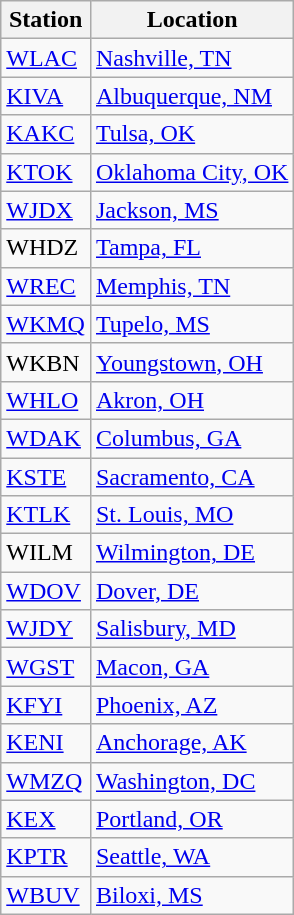<table class="wikitable collapsible">
<tr>
<th>Station</th>
<th>Location</th>
</tr>
<tr>
<td><a href='#'>WLAC</a></td>
<td><a href='#'>Nashville, TN</a></td>
</tr>
<tr>
<td><a href='#'>KIVA</a></td>
<td><a href='#'> Albuquerque, NM</a></td>
</tr>
<tr>
<td><a href='#'>KAKC</a></td>
<td><a href='#'>Tulsa, OK</a></td>
</tr>
<tr>
<td><a href='#'>KTOK</a></td>
<td><a href='#'>Oklahoma City, OK</a></td>
</tr>
<tr>
<td><a href='#'>WJDX</a></td>
<td><a href='#'>Jackson, MS</a></td>
</tr>
<tr>
<td>WHDZ</td>
<td><a href='#'>Tampa, FL</a></td>
</tr>
<tr>
<td><a href='#'>WREC</a></td>
<td><a href='#'>Memphis, TN</a></td>
</tr>
<tr>
<td><a href='#'>WKMQ</a></td>
<td><a href='#'>Tupelo, MS</a></td>
</tr>
<tr>
<td>WKBN</td>
<td><a href='#'>Youngstown, OH</a></td>
</tr>
<tr>
<td><a href='#'>WHLO</a></td>
<td><a href='#'>Akron, OH</a></td>
</tr>
<tr>
<td><a href='#'>WDAK</a></td>
<td><a href='#'>Columbus, GA</a></td>
</tr>
<tr>
<td><a href='#'>KSTE</a></td>
<td><a href='#'>Sacramento, CA</a></td>
</tr>
<tr>
<td><a href='#'>KTLK</a></td>
<td><a href='#'>St. Louis, MO</a></td>
</tr>
<tr>
<td>WILM</td>
<td><a href='#'>Wilmington, DE</a></td>
</tr>
<tr>
<td><a href='#'>WDOV</a></td>
<td><a href='#'>Dover, DE</a></td>
</tr>
<tr>
<td><a href='#'>WJDY</a></td>
<td><a href='#'>Salisbury, MD</a></td>
</tr>
<tr>
<td><a href='#'>WGST</a></td>
<td><a href='#'>Macon, GA</a></td>
</tr>
<tr>
<td><a href='#'>KFYI</a></td>
<td><a href='#'>Phoenix, AZ</a></td>
</tr>
<tr>
<td><a href='#'>KENI</a></td>
<td><a href='#'>Anchorage, AK</a></td>
</tr>
<tr>
<td><a href='#'>WMZQ</a></td>
<td><a href='#'>Washington, DC</a></td>
</tr>
<tr>
<td><a href='#'>KEX</a></td>
<td><a href='#'>Portland, OR</a></td>
</tr>
<tr>
<td><a href='#'>KPTR</a></td>
<td><a href='#'>Seattle, WA</a></td>
</tr>
<tr>
<td><a href='#'>WBUV</a></td>
<td><a href='#'>Biloxi, MS</a></td>
</tr>
</table>
